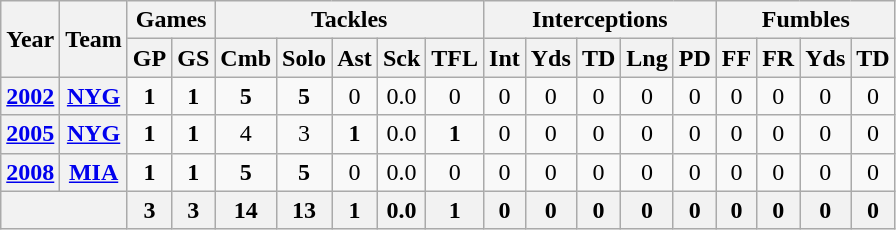<table class="wikitable" style="text-align:center">
<tr>
<th rowspan="2">Year</th>
<th rowspan="2">Team</th>
<th colspan="2">Games</th>
<th colspan="5">Tackles</th>
<th colspan="5">Interceptions</th>
<th colspan="4">Fumbles</th>
</tr>
<tr>
<th>GP</th>
<th>GS</th>
<th>Cmb</th>
<th>Solo</th>
<th>Ast</th>
<th>Sck</th>
<th>TFL</th>
<th>Int</th>
<th>Yds</th>
<th>TD</th>
<th>Lng</th>
<th>PD</th>
<th>FF</th>
<th>FR</th>
<th>Yds</th>
<th>TD</th>
</tr>
<tr>
<th><a href='#'>2002</a></th>
<th><a href='#'>NYG</a></th>
<td><strong>1</strong></td>
<td><strong>1</strong></td>
<td><strong>5</strong></td>
<td><strong>5</strong></td>
<td>0</td>
<td>0.0</td>
<td>0</td>
<td>0</td>
<td>0</td>
<td>0</td>
<td>0</td>
<td>0</td>
<td>0</td>
<td>0</td>
<td>0</td>
<td>0</td>
</tr>
<tr>
<th><a href='#'>2005</a></th>
<th><a href='#'>NYG</a></th>
<td><strong>1</strong></td>
<td><strong>1</strong></td>
<td>4</td>
<td>3</td>
<td><strong>1</strong></td>
<td>0.0</td>
<td><strong>1</strong></td>
<td>0</td>
<td>0</td>
<td>0</td>
<td>0</td>
<td>0</td>
<td>0</td>
<td>0</td>
<td>0</td>
<td>0</td>
</tr>
<tr>
<th><a href='#'>2008</a></th>
<th><a href='#'>MIA</a></th>
<td><strong>1</strong></td>
<td><strong>1</strong></td>
<td><strong>5</strong></td>
<td><strong>5</strong></td>
<td>0</td>
<td>0.0</td>
<td>0</td>
<td>0</td>
<td>0</td>
<td>0</td>
<td>0</td>
<td>0</td>
<td>0</td>
<td>0</td>
<td>0</td>
<td>0</td>
</tr>
<tr>
<th colspan="2"></th>
<th>3</th>
<th>3</th>
<th>14</th>
<th>13</th>
<th>1</th>
<th>0.0</th>
<th>1</th>
<th>0</th>
<th>0</th>
<th>0</th>
<th>0</th>
<th>0</th>
<th>0</th>
<th>0</th>
<th>0</th>
<th>0</th>
</tr>
</table>
